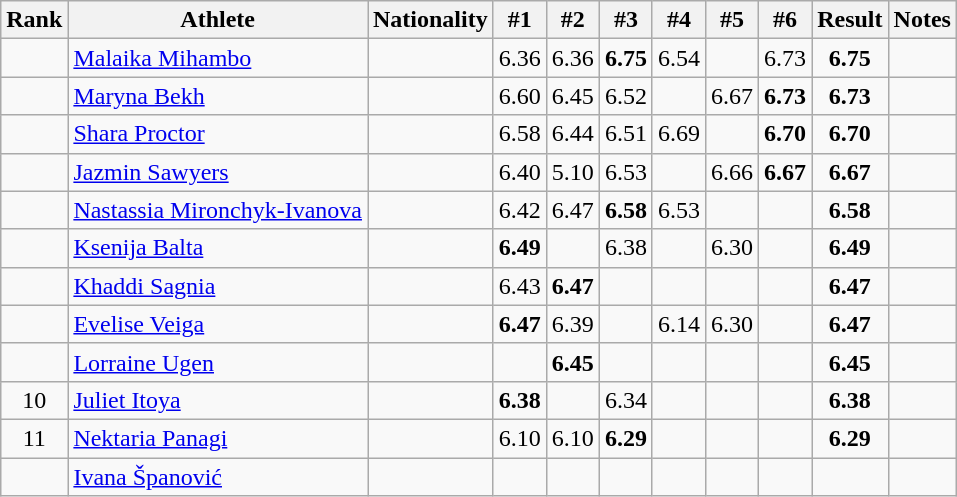<table class="wikitable sortable" style="text-align:center">
<tr>
<th>Rank</th>
<th>Athlete</th>
<th>Nationality</th>
<th>#1</th>
<th>#2</th>
<th>#3</th>
<th>#4</th>
<th>#5</th>
<th>#6</th>
<th>Result</th>
<th>Notes</th>
</tr>
<tr>
<td></td>
<td align="left"><a href='#'>Malaika Mihambo</a></td>
<td align=left></td>
<td>6.36</td>
<td>6.36</td>
<td><strong>6.75</strong></td>
<td>6.54</td>
<td></td>
<td>6.73</td>
<td><strong>6.75</strong></td>
<td></td>
</tr>
<tr>
<td></td>
<td align="left"><a href='#'>Maryna Bekh</a></td>
<td align=left></td>
<td>6.60</td>
<td>6.45</td>
<td>6.52</td>
<td></td>
<td>6.67</td>
<td><strong>6.73</strong></td>
<td><strong>6.73</strong></td>
<td></td>
</tr>
<tr>
<td></td>
<td align=left><a href='#'>Shara Proctor</a></td>
<td align=left></td>
<td>6.58</td>
<td>6.44</td>
<td>6.51</td>
<td>6.69</td>
<td></td>
<td><strong>6.70</strong></td>
<td><strong>6.70</strong></td>
<td></td>
</tr>
<tr>
<td></td>
<td align="left"><a href='#'>Jazmin Sawyers</a></td>
<td align=left></td>
<td>6.40</td>
<td>5.10</td>
<td>6.53</td>
<td></td>
<td>6.66</td>
<td><strong>6.67</strong></td>
<td><strong>6.67</strong></td>
<td></td>
</tr>
<tr>
<td></td>
<td align="left"><a href='#'>Nastassia Mironchyk-Ivanova</a></td>
<td align=left></td>
<td>6.42</td>
<td>6.47</td>
<td><strong>6.58</strong></td>
<td>6.53</td>
<td></td>
<td></td>
<td><strong>6.58</strong></td>
<td></td>
</tr>
<tr>
<td></td>
<td align="left"><a href='#'>Ksenija Balta</a></td>
<td align=left></td>
<td><strong>6.49</strong></td>
<td></td>
<td>6.38</td>
<td></td>
<td>6.30</td>
<td></td>
<td><strong>6.49</strong></td>
<td></td>
</tr>
<tr>
<td></td>
<td align="left"><a href='#'>Khaddi Sagnia</a></td>
<td align=left></td>
<td>6.43</td>
<td><strong>6.47</strong></td>
<td></td>
<td></td>
<td></td>
<td></td>
<td><strong>6.47</strong></td>
<td></td>
</tr>
<tr>
<td></td>
<td align="left"><a href='#'>Evelise Veiga</a></td>
<td align=left></td>
<td><strong>6.47</strong></td>
<td>6.39</td>
<td></td>
<td>6.14</td>
<td>6.30</td>
<td></td>
<td><strong>6.47</strong></td>
<td></td>
</tr>
<tr>
<td></td>
<td align="left"><a href='#'>Lorraine Ugen</a></td>
<td align=left></td>
<td></td>
<td><strong>6.45</strong></td>
<td></td>
<td></td>
<td></td>
<td></td>
<td><strong>6.45</strong></td>
<td></td>
</tr>
<tr>
<td>10</td>
<td align="left"><a href='#'>Juliet Itoya</a></td>
<td align=left></td>
<td><strong>6.38</strong></td>
<td></td>
<td>6.34</td>
<td></td>
<td></td>
<td></td>
<td><strong> 6.38</strong></td>
<td></td>
</tr>
<tr>
<td>11</td>
<td align=left><a href='#'>Nektaria Panagi</a></td>
<td align=left></td>
<td>6.10</td>
<td>6.10</td>
<td><strong>6.29</strong></td>
<td></td>
<td></td>
<td></td>
<td><strong>6.29</strong></td>
<td></td>
</tr>
<tr>
<td></td>
<td align=left><a href='#'>Ivana Španović</a></td>
<td align=left></td>
<td></td>
<td></td>
<td></td>
<td></td>
<td></td>
<td></td>
<td><strong></strong></td>
<td></td>
</tr>
</table>
